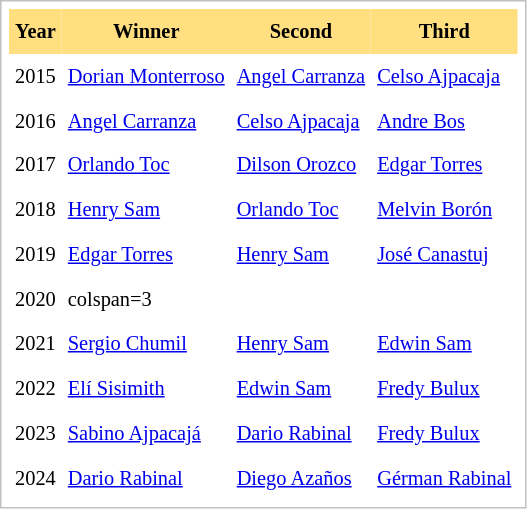<table cellpadding="4" cellspacing="0"  style="border: 1px solid silver; color: black; margin: 0 0 0.5em 0; background-color: white; padding: 5px; text-align: left; font-size:85%; vertical-align: top; line-height:1.6em;">
<tr>
<th scope=col; align="center" bgcolor="FFDF80">Year</th>
<th scope=col; align="center" bgcolor="FFDF80">Winner</th>
<th scope=col; align="center" bgcolor="FFDF80">Second</th>
<th scope=col; align="center" bgcolor="FFDF80">Third</th>
</tr>
<tr>
<td>2015</td>
<td><a href='#'>Dorian Monterroso</a></td>
<td><a href='#'>Angel Carranza</a></td>
<td><a href='#'>Celso Ajpacaja</a></td>
</tr>
<tr>
<td>2016</td>
<td><a href='#'>Angel Carranza</a></td>
<td><a href='#'>Celso Ajpacaja</a></td>
<td><a href='#'>Andre Bos</a></td>
</tr>
<tr>
<td>2017</td>
<td><a href='#'>Orlando Toc</a></td>
<td><a href='#'>Dilson Orozco</a></td>
<td><a href='#'>Edgar Torres</a></td>
</tr>
<tr>
<td>2018</td>
<td><a href='#'>Henry Sam</a></td>
<td><a href='#'>Orlando Toc</a></td>
<td><a href='#'>Melvin Borón</a></td>
</tr>
<tr>
<td>2019</td>
<td><a href='#'>Edgar Torres</a></td>
<td><a href='#'>Henry Sam</a></td>
<td><a href='#'>José Canastuj</a></td>
</tr>
<tr>
<td>2020</td>
<td>colspan=3 </td>
</tr>
<tr>
<td>2021</td>
<td><a href='#'>Sergio Chumil</a></td>
<td><a href='#'>Henry Sam</a></td>
<td><a href='#'>Edwin Sam</a></td>
</tr>
<tr>
<td>2022</td>
<td><a href='#'>Elí Sisimith</a></td>
<td><a href='#'>Edwin Sam</a></td>
<td><a href='#'>Fredy Bulux</a></td>
</tr>
<tr>
<td>2023</td>
<td><a href='#'>Sabino Ajpacajá</a></td>
<td><a href='#'>Dario Rabinal</a></td>
<td><a href='#'>Fredy Bulux</a></td>
</tr>
<tr>
<td>2024</td>
<td><a href='#'>Dario Rabinal</a></td>
<td><a href='#'>Diego Azaños</a></td>
<td><a href='#'>Gérman Rabinal</a></td>
</tr>
</table>
